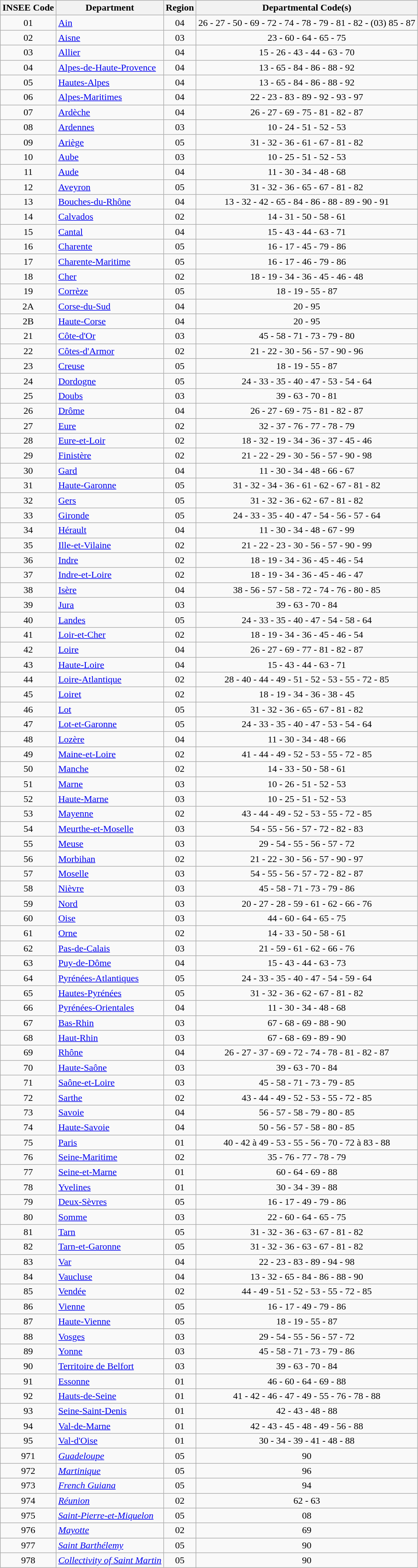<table class="vcard wikitable sortable">
<tr>
<th>INSEE Code</th>
<th>Department</th>
<th>Region</th>
<th class="unsortable">Departmental Code(s)</th>
</tr>
<tr align="center">
<td>01</td>
<td align="left"><a href='#'>Ain</a></td>
<td align="center">04</td>
<td align="center">26 - 27 - 50 - 69 - 72 - 74 - 78 - 79 - 81 - 82 - (03) 85 - 87</td>
</tr>
<tr align="center">
<td>02</td>
<td align="left"><a href='#'>Aisne</a></td>
<td align="center">03</td>
<td align="center">23 - 60 - 64 - 65 - 75</td>
</tr>
<tr align="center">
<td>03</td>
<td align="left"><a href='#'>Allier</a></td>
<td align="center">04</td>
<td align="center">15 - 26 - 43 - 44 - 63 - 70</td>
</tr>
<tr align="center">
<td>04</td>
<td align="left"><a href='#'>Alpes-de-Haute-Provence</a></td>
<td align="center">04</td>
<td align="center">13 - 65 - 84 - 86 - 88 - 92</td>
</tr>
<tr align="center">
<td>05</td>
<td align="left"><a href='#'>Hautes-Alpes</a></td>
<td align="center">04</td>
<td align="center">13 - 65 - 84 - 86 - 88 - 92</td>
</tr>
<tr align="center">
<td>06</td>
<td align="left"><a href='#'>Alpes-Maritimes</a></td>
<td align="center">04</td>
<td align="center">22 - 23 - 83 - 89 - 92 - 93 - 97</td>
</tr>
<tr align="center">
<td>07</td>
<td align="left"><a href='#'>Ardèche</a></td>
<td align="center">04</td>
<td align="center">26 - 27 - 69 - 75 - 81 - 82 - 87</td>
</tr>
<tr align="center">
<td>08</td>
<td align="left"><a href='#'>Ardennes</a></td>
<td align="center">03</td>
<td align="center">10 - 24 - 51 - 52 - 53</td>
</tr>
<tr align="center">
<td>09</td>
<td align="left"><a href='#'>Ariège</a></td>
<td align="center">05</td>
<td align="center">31 - 32 - 36 - 61 - 67 - 81 - 82</td>
</tr>
<tr align="center">
<td>10</td>
<td align="left"><a href='#'>Aube</a></td>
<td align="center">03</td>
<td align="center">10 - 25 - 51 - 52 - 53</td>
</tr>
<tr align="center">
<td>11</td>
<td align="left"><a href='#'>Aude</a></td>
<td align="center">04</td>
<td align="center">11 - 30 - 34 - 48 - 68</td>
</tr>
<tr align="center">
<td>12</td>
<td align="left"><a href='#'>Aveyron</a></td>
<td align="center">05</td>
<td align="center">31 - 32 - 36 - 65 - 67 - 81 - 82</td>
</tr>
<tr align="center">
<td>13</td>
<td align="left"><a href='#'>Bouches-du-Rhône</a></td>
<td align="center">04</td>
<td align="center">13 - 32 - 42 - 65 - 84 - 86 - 88 - 89 - 90 - 91</td>
</tr>
<tr align="center">
<td>14</td>
<td align="left"><a href='#'>Calvados</a></td>
<td align="center">02</td>
<td align="center">14 - 31 - 50 - 58 - 61</td>
</tr>
<tr align="center">
<td>15</td>
<td align="left"><a href='#'>Cantal</a></td>
<td align="center">04</td>
<td align="center">15 - 43 - 44 - 63 - 71</td>
</tr>
<tr align="center">
<td>16</td>
<td align="left"><a href='#'>Charente</a></td>
<td align="center">05</td>
<td align="center">16 - 17 - 45 - 79 - 86</td>
</tr>
<tr align="center">
<td>17</td>
<td align="left"><a href='#'>Charente-Maritime</a></td>
<td align="center">05</td>
<td align="center">16 - 17 - 46 - 79 - 86</td>
</tr>
<tr align="center">
<td>18</td>
<td align="left"><a href='#'>Cher</a></td>
<td align="center">02</td>
<td align="center">18 - 19 - 34 - 36 - 45 - 46 - 48</td>
</tr>
<tr align="center">
<td>19</td>
<td align="left"><a href='#'>Corrèze</a></td>
<td align="center">05</td>
<td align="center">18 - 19 - 55 - 87</td>
</tr>
<tr align="center">
<td>2A</td>
<td align="left"><a href='#'>Corse-du-Sud</a></td>
<td align="center">04</td>
<td align="center">20 - 95</td>
</tr>
<tr align="center">
<td>2B</td>
<td align="left"><a href='#'>Haute-Corse</a></td>
<td align="center">04</td>
<td align="center">20 - 95</td>
</tr>
<tr align="center">
<td>21</td>
<td align="left"><a href='#'>Côte-d'Or</a></td>
<td align="center">03</td>
<td align="center">45 - 58 - 71 - 73 - 79 - 80</td>
</tr>
<tr align="center">
<td>22</td>
<td align="left"><a href='#'>Côtes-d'Armor</a></td>
<td align="center">02</td>
<td align="center">21 - 22 - 30 - 56 - 57 - 90 - 96</td>
</tr>
<tr align="center">
<td>23</td>
<td align="left"><a href='#'>Creuse</a></td>
<td align="center">05</td>
<td align="center">18 - 19 - 55 - 87</td>
</tr>
<tr align="center">
<td>24</td>
<td align="left"><a href='#'>Dordogne</a></td>
<td align="center">05</td>
<td align="center">24 - 33 - 35 - 40 - 47 - 53 - 54 - 64</td>
</tr>
<tr align="center">
<td>25</td>
<td align="left"><a href='#'>Doubs</a></td>
<td align="center">03</td>
<td align="center">39 - 63 - 70 - 81</td>
</tr>
<tr align="center">
<td>26</td>
<td align="left"><a href='#'>Drôme</a></td>
<td align="center">04</td>
<td align="center">26 - 27 - 69 - 75 - 81 - 82 - 87</td>
</tr>
<tr align="center">
<td>27</td>
<td align="left"><a href='#'>Eure</a></td>
<td align="center">02</td>
<td align="center">32 - 37 - 76 - 77 - 78 - 79</td>
</tr>
<tr align="center">
<td>28</td>
<td align="left"><a href='#'>Eure-et-Loir</a></td>
<td align="center">02</td>
<td align="center">18 - 32 - 19 - 34 - 36 - 37 - 45 - 46</td>
</tr>
<tr align="center">
<td>29</td>
<td align="left"><a href='#'>Finistère</a></td>
<td align="center">02</td>
<td align="center">21 - 22 - 29 - 30 - 56 - 57 - 90 - 98</td>
</tr>
<tr align="center">
<td>30</td>
<td align="left"><a href='#'>Gard</a></td>
<td align="center">04</td>
<td align="center">11 - 30 - 34 - 48 - 66 - 67</td>
</tr>
<tr align="center">
<td>31</td>
<td align="left"><a href='#'>Haute-Garonne</a></td>
<td align="center">05</td>
<td align="center">31 - 32 - 34 - 36 - 61 - 62 - 67 - 81 - 82</td>
</tr>
<tr align="center">
<td>32</td>
<td align="left"><a href='#'>Gers</a></td>
<td align="center">05</td>
<td align="center">31 - 32 - 36 - 62 - 67 - 81 - 82</td>
</tr>
<tr align="center">
<td>33</td>
<td align="left"><a href='#'>Gironde</a></td>
<td align="center">05</td>
<td align="center">24 - 33 - 35 - 40 - 47 - 54 - 56 - 57 - 64</td>
</tr>
<tr align="center">
<td>34</td>
<td align="left"><a href='#'>Hérault</a></td>
<td align="center">04</td>
<td align="center">11 - 30 - 34 - 48 - 67 - 99</td>
</tr>
<tr align="center">
<td>35</td>
<td align="left"><a href='#'>Ille-et-Vilaine</a></td>
<td align="center">02</td>
<td align="center">21 - 22 - 23 - 30 - 56 - 57 - 90 - 99</td>
</tr>
<tr align="center">
<td>36</td>
<td align="left"><a href='#'>Indre</a></td>
<td align="center">02</td>
<td align="center">18 - 19 - 34 - 36 - 45 - 46 - 54</td>
</tr>
<tr align="center">
<td>37</td>
<td align="left"><a href='#'>Indre-et-Loire</a></td>
<td align="center">02</td>
<td align="center">18 - 19 - 34 - 36 - 45 - 46 - 47</td>
</tr>
<tr align="center">
<td>38</td>
<td align="left"><a href='#'>Isère</a></td>
<td align="center">04</td>
<td align="center">38 - 56 - 57 - 58 - 72 - 74 - 76 - 80 - 85</td>
</tr>
<tr align="center">
<td>39</td>
<td align="left"><a href='#'>Jura</a></td>
<td align="center">03</td>
<td align="center">39 - 63 - 70 - 84</td>
</tr>
<tr align="center">
<td>40</td>
<td align="left"><a href='#'>Landes</a></td>
<td align="center">05</td>
<td align="center">24 - 33 - 35 - 40 - 47 - 54 - 58 - 64</td>
</tr>
<tr align="center">
<td>41</td>
<td align="left"><a href='#'>Loir-et-Cher</a></td>
<td align="center">02</td>
<td align="center">18 - 19 - 34 - 36 - 45 - 46 - 54</td>
</tr>
<tr align="center">
<td>42</td>
<td align="left"><a href='#'>Loire</a></td>
<td align="center">04</td>
<td align="center">26 - 27 - 69 - 77 - 81 - 82 - 87</td>
</tr>
<tr align="center">
<td>43</td>
<td align="left"><a href='#'>Haute-Loire</a></td>
<td align="center">04</td>
<td align="center">15 - 43 - 44 - 63 - 71</td>
</tr>
<tr align="center">
<td>44</td>
<td align="left"><a href='#'>Loire-Atlantique</a></td>
<td align="center">02</td>
<td align="center">28 - 40 - 44 - 49 - 51 - 52 - 53 - 55 - 72 - 85</td>
</tr>
<tr align="center">
<td>45</td>
<td align="left"><a href='#'>Loiret</a></td>
<td align="center">02</td>
<td align="center">18 - 19 - 34 - 36 - 38 - 45</td>
</tr>
<tr align="center">
<td>46</td>
<td align="left"><a href='#'>Lot</a></td>
<td align="center">05</td>
<td align="center">31 - 32 - 36 - 65 - 67 - 81 - 82</td>
</tr>
<tr align="center">
<td>47</td>
<td align="left"><a href='#'>Lot-et-Garonne</a></td>
<td align="center">05</td>
<td align="center">24 - 33 - 35 - 40 - 47 - 53 - 54 - 64</td>
</tr>
<tr align="center">
<td>48</td>
<td align="left"><a href='#'>Lozère</a></td>
<td align="center">04</td>
<td align="center">11 - 30 - 34 - 48 - 66</td>
</tr>
<tr align="center">
<td>49</td>
<td align="left"><a href='#'>Maine-et-Loire</a></td>
<td align="center">02</td>
<td align="center">41 - 44 - 49 - 52 - 53 - 55 - 72 - 85</td>
</tr>
<tr align="center">
<td>50</td>
<td align="left"><a href='#'>Manche</a></td>
<td align="center">02</td>
<td align="center">14 - 33 - 50 - 58 - 61</td>
</tr>
<tr align="center">
<td>51</td>
<td align="left"><a href='#'>Marne</a></td>
<td align="center">03</td>
<td align="center">10 - 26 - 51 - 52 - 53</td>
</tr>
<tr align="center">
<td>52</td>
<td align="left"><a href='#'>Haute-Marne</a></td>
<td align="center">03</td>
<td align="center">10 - 25 - 51 - 52 - 53</td>
</tr>
<tr align="center">
<td>53</td>
<td align="left"><a href='#'>Mayenne</a></td>
<td align="center">02</td>
<td align="center">43 - 44 - 49 - 52 - 53 - 55 - 72 - 85</td>
</tr>
<tr align="center">
<td>54</td>
<td align="left"><a href='#'>Meurthe-et-Moselle</a></td>
<td align="center">03</td>
<td align="center">54 - 55 - 56 - 57 - 72 - 82 - 83</td>
</tr>
<tr align="center">
<td>55</td>
<td align="left"><a href='#'>Meuse</a></td>
<td align="center">03</td>
<td align="center">29 - 54 - 55 - 56 - 57 - 72</td>
</tr>
<tr align="center">
<td>56</td>
<td align="left"><a href='#'>Morbihan</a></td>
<td align="center">02</td>
<td align="center">21 - 22 - 30 - 56 - 57 - 90 - 97</td>
</tr>
<tr align="center">
<td>57</td>
<td align="left"><a href='#'>Moselle</a></td>
<td align="center">03</td>
<td align="center">54 - 55 - 56 - 57 - 72 - 82 - 87</td>
</tr>
<tr align="center">
<td>58</td>
<td align="left"><a href='#'>Nièvre</a></td>
<td align="center">03</td>
<td align="center">45 - 58 - 71 - 73 - 79 - 86</td>
</tr>
<tr align="center">
<td>59</td>
<td align="left"><a href='#'>Nord</a></td>
<td align="center">03</td>
<td align="center">20 - 27 - 28 - 59 - 61 - 62 - 66 - 76</td>
</tr>
<tr align="center">
<td>60</td>
<td align="left"><a href='#'>Oise</a></td>
<td align="center">03</td>
<td align="center">44 - 60 - 64 - 65 - 75</td>
</tr>
<tr align="center">
<td>61</td>
<td align="left"><a href='#'>Orne</a></td>
<td align="center">02</td>
<td align="center">14 - 33 - 50 - 58 - 61</td>
</tr>
<tr align="center">
<td>62</td>
<td align="left"><a href='#'>Pas-de-Calais</a></td>
<td align="center">03</td>
<td align="center">21 - 59 - 61 - 62 - 66 - 76</td>
</tr>
<tr align="center">
<td>63</td>
<td align="left"><a href='#'>Puy-de-Dôme</a></td>
<td align="center">04</td>
<td align="center">15 - 43 - 44 - 63 - 73</td>
</tr>
<tr align="center">
<td>64</td>
<td align="left"><a href='#'>Pyrénées-Atlantiques</a></td>
<td align="center">05</td>
<td align="center">24 - 33 - 35 - 40 - 47 - 54 - 59 - 64</td>
</tr>
<tr align="center">
<td>65</td>
<td align="left"><a href='#'>Hautes-Pyrénées</a></td>
<td align="center">05</td>
<td align="center">31 - 32 - 36 - 62 - 67 - 81 - 82</td>
</tr>
<tr align="center">
<td>66</td>
<td align="left"><a href='#'>Pyrénées-Orientales</a></td>
<td align="center">04</td>
<td align="center">11 - 30 - 34 - 48 - 68</td>
</tr>
<tr align="center">
<td>67</td>
<td align="left"><a href='#'>Bas-Rhin</a></td>
<td align="center">03</td>
<td align="center">67 - 68 - 69 - 88 - 90</td>
</tr>
<tr align="center">
<td>68</td>
<td align="left"><a href='#'>Haut-Rhin</a></td>
<td align="center">03</td>
<td align="center">67 - 68 - 69 - 89 - 90</td>
</tr>
<tr align="center">
<td>69</td>
<td align="left"><a href='#'>Rhône</a></td>
<td align="center">04</td>
<td align="center">26 - 27 - 37 - 69 - 72 - 74 - 78 - 81 - 82 - 87</td>
</tr>
<tr align="center">
<td>70</td>
<td align="left"><a href='#'>Haute-Saône</a></td>
<td align="center">03</td>
<td align="center">39 - 63 - 70 - 84</td>
</tr>
<tr align="center">
<td>71</td>
<td align="left"><a href='#'>Saône-et-Loire</a></td>
<td align="center">03</td>
<td align="center">45 - 58 - 71 - 73 - 79 - 85</td>
</tr>
<tr align="center">
<td>72</td>
<td align="left"><a href='#'>Sarthe</a></td>
<td align="center">02</td>
<td align="center">43 - 44 - 49 - 52 - 53 - 55 - 72 - 85</td>
</tr>
<tr align="center">
<td>73</td>
<td align="left"><a href='#'>Savoie</a></td>
<td align="center">04</td>
<td align="center">56 - 57 - 58 - 79 - 80 - 85</td>
</tr>
<tr align="center">
<td>74</td>
<td align="left"><a href='#'>Haute-Savoie</a></td>
<td align="center">04</td>
<td align="center">50 - 56 - 57 - 58 - 80 - 85</td>
</tr>
<tr align="center">
<td>75</td>
<td align="left"><a href='#'>Paris</a></td>
<td align="center">01</td>
<td align="center">40 - 42 à 49 - 53 - 55 - 56 - 70 - 72 à 83 - 88</td>
</tr>
<tr align="center">
<td>76</td>
<td align="left"><a href='#'>Seine-Maritime</a></td>
<td align="center">02</td>
<td align="center">35 - 76 - 77 - 78 - 79</td>
</tr>
<tr align="center">
<td>77</td>
<td align="left"><a href='#'>Seine-et-Marne</a></td>
<td align="center">01</td>
<td align="center">60 - 64 - 69 - 88</td>
</tr>
<tr align="center">
<td>78</td>
<td align="left"><a href='#'>Yvelines</a></td>
<td align="center">01</td>
<td align="center">30 - 34 - 39 - 88</td>
</tr>
<tr align="center">
<td>79</td>
<td align="left"><a href='#'>Deux-Sèvres</a></td>
<td align="center">05</td>
<td align="center">16 - 17 - 49 - 79 - 86</td>
</tr>
<tr align="center">
<td>80</td>
<td align="left"><a href='#'>Somme</a></td>
<td align="center">03</td>
<td align="center">22 - 60 - 64 - 65 - 75</td>
</tr>
<tr align="center">
<td>81</td>
<td align="left"><a href='#'>Tarn</a></td>
<td align="center">05</td>
<td align="center">31 - 32 - 36 - 63 - 67 - 81 - 82</td>
</tr>
<tr align="center">
<td>82</td>
<td align="left"><a href='#'>Tarn-et-Garonne</a></td>
<td align="center">05</td>
<td align="center">31 - 32 - 36 - 63 - 67 - 81 - 82</td>
</tr>
<tr align="center">
<td>83</td>
<td align="left"><a href='#'>Var</a></td>
<td align="center">04</td>
<td align="center">22 - 23 - 83 - 89 - 94 - 98</td>
</tr>
<tr align="center">
<td>84</td>
<td align="left"><a href='#'>Vaucluse</a></td>
<td align="center">04</td>
<td align="center">13 - 32 - 65 - 84 - 86 - 88 - 90</td>
</tr>
<tr align="center">
<td>85</td>
<td align="left"><a href='#'>Vendée</a></td>
<td align="center">02</td>
<td align="center">44 - 49 - 51 - 52 - 53 - 55 - 72 - 85</td>
</tr>
<tr align="center">
<td>86</td>
<td align="left"><a href='#'>Vienne</a></td>
<td align="center">05</td>
<td align="center">16 - 17 - 49 - 79 - 86</td>
</tr>
<tr align="center">
<td>87</td>
<td align="left"><a href='#'>Haute-Vienne</a></td>
<td align="center">05</td>
<td align="center">18 - 19 - 55 - 87</td>
</tr>
<tr align="center">
<td>88</td>
<td align="left"><a href='#'>Vosges</a></td>
<td align="center">03</td>
<td align="center">29 - 54 - 55 - 56 - 57 - 72</td>
</tr>
<tr align="center">
<td>89</td>
<td align="left"><a href='#'>Yonne</a></td>
<td align="center">03</td>
<td align="center">45 - 58 - 71 - 73 - 79 - 86</td>
</tr>
<tr align="center">
<td>90</td>
<td align="left"><a href='#'>Territoire de Belfort</a></td>
<td align="center">03</td>
<td align="center">39 - 63 - 70 - 84</td>
</tr>
<tr align="center">
<td>91</td>
<td align="left"><a href='#'>Essonne</a></td>
<td align="center">01</td>
<td align="center">46 - 60 - 64 - 69 - 88</td>
</tr>
<tr align="center">
<td>92</td>
<td align="left"><a href='#'>Hauts-de-Seine</a></td>
<td align="center">01</td>
<td align="center">41 - 42 - 46 - 47 - 49 - 55 - 76 - 78 - 88</td>
</tr>
<tr align="center">
<td>93</td>
<td align="left"><a href='#'>Seine-Saint-Denis</a></td>
<td align="center">01</td>
<td align="center">42 - 43 - 48 - 88</td>
</tr>
<tr align="center">
<td>94</td>
<td align="left"><a href='#'>Val-de-Marne</a></td>
<td align="center">01</td>
<td align="center">42 - 43 - 45 - 48 - 49 - 56 - 88</td>
</tr>
<tr align="center">
<td>95</td>
<td align="left"><a href='#'>Val-d'Oise</a></td>
<td align="center">01</td>
<td align="center">30 - 34 - 39 - 41 - 48 - 88</td>
</tr>
<tr align="center">
<td>971</td>
<td align="left"><em><a href='#'>Guadeloupe</a></em></td>
<td align="center">05</td>
<td align="center">90</td>
</tr>
<tr align="center">
<td>972</td>
<td align="left"><em><a href='#'>Martinique</a></em></td>
<td align="center">05</td>
<td align="center">96</td>
</tr>
<tr align="center">
<td>973</td>
<td align="left"><em><a href='#'>French Guiana</a></em></td>
<td align="center">05</td>
<td align="center">94</td>
</tr>
<tr align="center">
<td>974</td>
<td align="left"><em><a href='#'>Réunion</a></em></td>
<td align="center">02</td>
<td align="center">62 - 63</td>
</tr>
<tr align="center">
<td>975</td>
<td align="left"><em><a href='#'>Saint-Pierre-et-Miquelon</a></em></td>
<td align="center">05</td>
<td align="center">08</td>
</tr>
<tr align="center">
<td>976</td>
<td align="left"><em><a href='#'>Mayotte</a></em></td>
<td align="center">02</td>
<td align="center">69</td>
</tr>
<tr align="center">
<td>977</td>
<td align="left"><em><a href='#'>Saint Barthélemy</a></em></td>
<td align="center">05</td>
<td align="center">90</td>
</tr>
<tr align="center">
<td>978</td>
<td align="left"><em><a href='#'>Collectivity of Saint Martin</a></em></td>
<td align="center">05</td>
<td align="center">90</td>
</tr>
</table>
